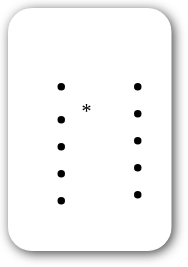<table style=" border-radius:1em; box-shadow: 0.1em 0.1em 0.5em rgba(0,0,0,0.75); background-color: white; border: 1px solid white; padding: 5px;">
<tr style="vertical-align:top;">
<td><br><ul><li></li><li><em></em><sup>*</sup></li><li></li><li></li><li></li></ul></td>
<td valign=top><br><ul><li></li><li></li><li></li><li></li><li></li></ul></td>
</tr>
</table>
